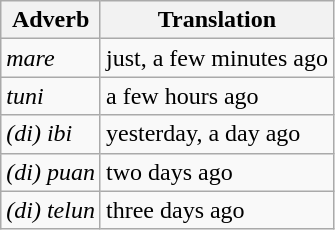<table class="wikitable">
<tr>
<th>Adverb</th>
<th>Translation</th>
</tr>
<tr>
<td><em>mare</em></td>
<td>just, a few minutes ago</td>
</tr>
<tr>
<td><em>tuni</em></td>
<td>a few hours ago</td>
</tr>
<tr>
<td><em>(di) ibi</em></td>
<td>yesterday, a day ago</td>
</tr>
<tr>
<td><em>(di) puan</em></td>
<td>two days ago</td>
</tr>
<tr>
<td><em>(di) telun</em></td>
<td>three days ago</td>
</tr>
</table>
